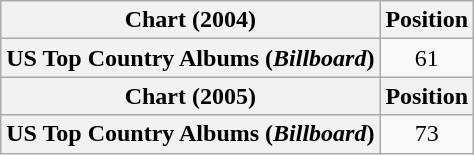<table class="wikitable plainrowheaders" style="text-align:center">
<tr>
<th scope="col">Chart (2004)</th>
<th scope="col">Position</th>
</tr>
<tr>
<th scope="row">US Top Country Albums (<em>Billboard</em>)</th>
<td>61</td>
</tr>
<tr>
<th scope="col">Chart (2005)</th>
<th scope="col">Position</th>
</tr>
<tr>
<th scope="row">US Top Country Albums (<em>Billboard</em>)</th>
<td>73</td>
</tr>
</table>
